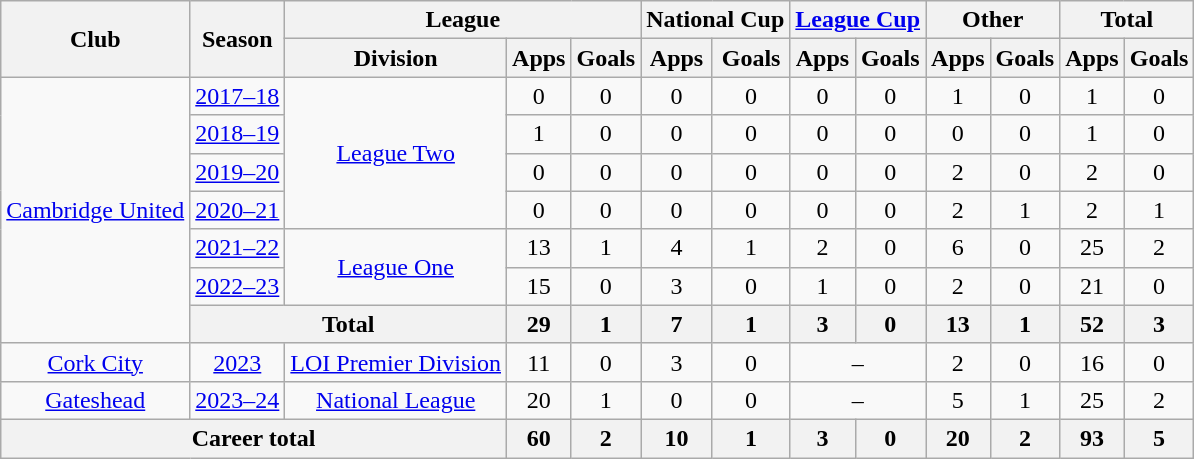<table class="wikitable" style="text-align: center;">
<tr>
<th rowspan="2">Club</th>
<th rowspan="2">Season</th>
<th colspan="3">League</th>
<th colspan="2">National Cup</th>
<th colspan="2"><a href='#'>League Cup</a></th>
<th colspan="2">Other</th>
<th colspan="2">Total</th>
</tr>
<tr>
<th>Division</th>
<th>Apps</th>
<th>Goals</th>
<th>Apps</th>
<th>Goals</th>
<th>Apps</th>
<th>Goals</th>
<th>Apps</th>
<th>Goals</th>
<th>Apps</th>
<th>Goals</th>
</tr>
<tr>
<td rowspan="7"><a href='#'>Cambridge United</a></td>
<td><a href='#'>2017–18</a></td>
<td rowspan="4"><a href='#'>League Two</a></td>
<td>0</td>
<td>0</td>
<td>0</td>
<td>0</td>
<td>0</td>
<td>0</td>
<td>1</td>
<td>0</td>
<td>1</td>
<td>0</td>
</tr>
<tr>
<td><a href='#'>2018–19</a></td>
<td>1</td>
<td>0</td>
<td>0</td>
<td>0</td>
<td>0</td>
<td>0</td>
<td>0</td>
<td>0</td>
<td>1</td>
<td>0</td>
</tr>
<tr>
<td><a href='#'>2019–20</a></td>
<td>0</td>
<td>0</td>
<td>0</td>
<td>0</td>
<td>0</td>
<td>0</td>
<td>2</td>
<td>0</td>
<td>2</td>
<td>0</td>
</tr>
<tr>
<td><a href='#'>2020–21</a></td>
<td>0</td>
<td>0</td>
<td>0</td>
<td>0</td>
<td>0</td>
<td>0</td>
<td>2</td>
<td>1</td>
<td>2</td>
<td>1</td>
</tr>
<tr>
<td><a href='#'>2021–22</a></td>
<td rowspan="2"><a href='#'>League One</a></td>
<td>13</td>
<td>1</td>
<td>4</td>
<td>1</td>
<td>2</td>
<td>0</td>
<td>6</td>
<td>0</td>
<td>25</td>
<td>2</td>
</tr>
<tr>
<td><a href='#'>2022–23</a></td>
<td>15</td>
<td>0</td>
<td>3</td>
<td>0</td>
<td>1</td>
<td>0</td>
<td>2</td>
<td>0</td>
<td>21</td>
<td>0</td>
</tr>
<tr>
<th colspan="2">Total</th>
<th>29</th>
<th>1</th>
<th>7</th>
<th>1</th>
<th>3</th>
<th>0</th>
<th>13</th>
<th>1</th>
<th>52</th>
<th>3</th>
</tr>
<tr>
<td><a href='#'>Cork City</a></td>
<td><a href='#'>2023</a></td>
<td><a href='#'>LOI Premier Division</a></td>
<td>11</td>
<td>0</td>
<td>3</td>
<td>0</td>
<td colspan="2">–</td>
<td>2</td>
<td>0</td>
<td>16</td>
<td>0</td>
</tr>
<tr>
<td><a href='#'>Gateshead</a></td>
<td><a href='#'>2023–24</a></td>
<td><a href='#'>National League</a></td>
<td>20</td>
<td>1</td>
<td>0</td>
<td>0</td>
<td colspan="2">–</td>
<td>5</td>
<td 0>1</td>
<td 0>25</td>
<td>2</td>
</tr>
<tr>
<th colspan="3">Career total</th>
<th>60</th>
<th>2</th>
<th>10</th>
<th>1</th>
<th>3</th>
<th>0</th>
<th>20</th>
<th>2</th>
<th>93</th>
<th>5</th>
</tr>
</table>
